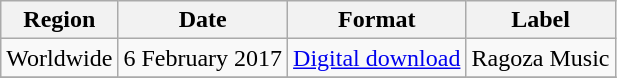<table class=wikitable>
<tr>
<th>Region</th>
<th>Date</th>
<th>Format</th>
<th>Label</th>
</tr>
<tr>
<td>Worldwide</td>
<td>6 February 2017</td>
<td><a href='#'>Digital download</a></td>
<td>Ragoza Music</td>
</tr>
<tr>
</tr>
</table>
